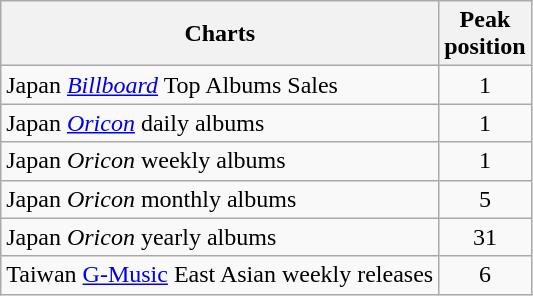<table class="wikitable sortable">
<tr>
<th>Charts</th>
<th>Peak<br>position</th>
</tr>
<tr>
<td>Japan <em><a href='#'>Billboard</a></em> Top Albums Sales</td>
<td align="center">1</td>
</tr>
<tr>
<td>Japan <em><a href='#'>Oricon</a></em> daily albums</td>
<td align="center">1</td>
</tr>
<tr>
<td>Japan <em>Oricon</em> weekly albums</td>
<td align="center">1</td>
</tr>
<tr>
<td>Japan <em>Oricon</em> monthly albums</td>
<td align="center">5</td>
</tr>
<tr>
<td>Japan <em>Oricon</em> yearly albums</td>
<td align="center">31</td>
</tr>
<tr>
<td>Taiwan <a href='#'>G-Music</a> East Asian weekly releases</td>
<td align="center">6</td>
</tr>
</table>
